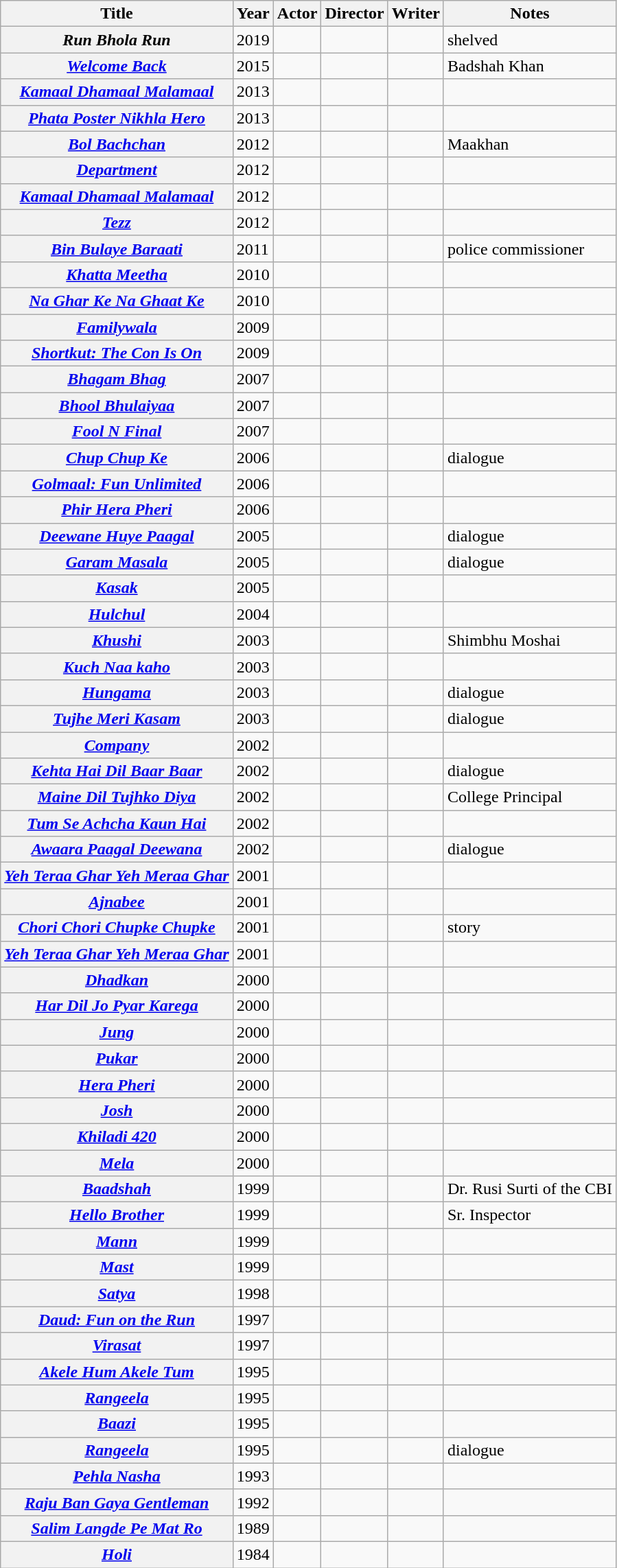<table class="wikitable plainrowheaders sortable">
<tr>
<th scope="col">Title</th>
<th scope="col">Year</th>
<th scope="col">Actor</th>
<th scope="col">Director</th>
<th scope="col">Writer</th>
<th scope="col" class="unsortable">Notes</th>
</tr>
<tr>
<th scope=row><em>Run Bhola Run</em></th>
<td>2019</td>
<td></td>
<td></td>
<td></td>
<td>shelved</td>
</tr>
<tr>
<th scope=row><a href='#'><em>Welcome Back</em></a></th>
<td>2015</td>
<td></td>
<td></td>
<td></td>
<td>Badshah Khan</td>
</tr>
<tr>
<th scope=row><em><a href='#'>Kamaal Dhamaal Malamaal</a></em></th>
<td>2013</td>
<td></td>
<td></td>
<td></td>
<td></td>
</tr>
<tr>
<th scope=row><em><a href='#'>Phata Poster Nikhla Hero</a></em></th>
<td>2013</td>
<td></td>
<td></td>
<td></td>
<td></td>
</tr>
<tr>
<th scope=row><em><a href='#'>Bol Bachchan</a></em></th>
<td>2012</td>
<td></td>
<td></td>
<td></td>
<td>Maakhan</td>
</tr>
<tr>
<th scope=row><a href='#'><em>Department</em></a></th>
<td>2012</td>
<td></td>
<td></td>
<td></td>
<td></td>
</tr>
<tr>
<th scope=row><em><a href='#'>Kamaal Dhamaal Malamaal</a></em></th>
<td>2012</td>
<td></td>
<td></td>
<td></td>
<td></td>
</tr>
<tr>
<th scope=row><em><a href='#'>Tezz</a></em></th>
<td>2012</td>
<td></td>
<td></td>
<td></td>
<td></td>
</tr>
<tr>
<th scope=row><em><a href='#'>Bin Bulaye Baraati</a></em></th>
<td>2011</td>
<td></td>
<td></td>
<td></td>
<td>police commissioner</td>
</tr>
<tr>
<th scope=row><em><a href='#'>Khatta Meetha</a></em></th>
<td>2010</td>
<td></td>
<td></td>
<td></td>
<td></td>
</tr>
<tr>
<th scope=row><em><a href='#'>Na Ghar Ke Na Ghaat Ke</a></em></th>
<td>2010</td>
<td></td>
<td></td>
<td></td>
<td></td>
</tr>
<tr>
<th scope=row><em><a href='#'>Familywala</a></em></th>
<td>2009</td>
<td></td>
<td></td>
<td></td>
<td></td>
</tr>
<tr>
<th scope=row><a href='#'><em>Shortkut: The Con Is On</em></a></th>
<td>2009</td>
<td></td>
<td></td>
<td></td>
<td></td>
</tr>
<tr>
<th scope=row><em><a href='#'>Bhagam Bhag</a></em></th>
<td>2007</td>
<td></td>
<td></td>
<td></td>
<td></td>
</tr>
<tr>
<th scope=row><em><a href='#'>Bhool Bhulaiyaa</a></em></th>
<td>2007</td>
<td></td>
<td></td>
<td></td>
<td></td>
</tr>
<tr>
<th scope=row><a href='#'><em>Fool N Final</em></a></th>
<td>2007</td>
<td></td>
<td></td>
<td></td>
<td></td>
</tr>
<tr>
<th scope=row><em><a href='#'>Chup Chup Ke</a></em></th>
<td>2006</td>
<td></td>
<td></td>
<td></td>
<td>dialogue</td>
</tr>
<tr>
<th scope=row><em><a href='#'>Golmaal: Fun Unlimited</a></em></th>
<td>2006</td>
<td></td>
<td></td>
<td></td>
<td></td>
</tr>
<tr>
<th scope=row><em><a href='#'>Phir Hera Pheri</a></em></th>
<td>2006</td>
<td></td>
<td></td>
<td></td>
<td></td>
</tr>
<tr>
<th scope=row><em><a href='#'>Deewane Huye Paagal</a></em></th>
<td>2005</td>
<td></td>
<td></td>
<td></td>
<td>dialogue</td>
</tr>
<tr>
<th scope=row><a href='#'><em>Garam Masala</em></a></th>
<td>2005</td>
<td></td>
<td></td>
<td></td>
<td>dialogue</td>
</tr>
<tr>
<th scope=row><a href='#'><em>Kasak</em></a></th>
<td>2005</td>
<td></td>
<td></td>
<td></td>
<td></td>
</tr>
<tr>
<th scope=row><a href='#'><em>Hulchul</em></a></th>
<td>2004</td>
<td></td>
<td></td>
<td></td>
<td></td>
</tr>
<tr>
<th scope=row><a href='#'><em>Khushi</em></a></th>
<td>2003</td>
<td></td>
<td></td>
<td></td>
<td>Shimbhu Moshai</td>
</tr>
<tr>
<th scope=row><a href='#'><em>Kuch Naa kaho</em></a></th>
<td>2003</td>
<td></td>
<td></td>
<td></td>
<td></td>
</tr>
<tr>
<th scope=row><a href='#'><em>Hungama</em></a></th>
<td>2003</td>
<td></td>
<td></td>
<td></td>
<td>dialogue</td>
</tr>
<tr>
<th scope=row><em><a href='#'>Tujhe Meri Kasam</a></em></th>
<td>2003</td>
<td></td>
<td></td>
<td></td>
<td>dialogue</td>
</tr>
<tr>
<th scope=row><em><a href='#'>Company</a></em></th>
<td>2002</td>
<td></td>
<td></td>
<td></td>
<td></td>
</tr>
<tr>
<th scope=row><a href='#'><em>Kehta Hai Dil Baar Baar</em></a></th>
<td>2002</td>
<td></td>
<td></td>
<td></td>
<td>dialogue</td>
</tr>
<tr>
<th scope=row><em><a href='#'>Maine Dil Tujhko Diya</a></em></th>
<td>2002</td>
<td></td>
<td></td>
<td></td>
<td>College Principal</td>
</tr>
<tr>
<th scope=row><em><a href='#'>Tum Se Achcha Kaun Hai</a></em></th>
<td>2002</td>
<td></td>
<td></td>
<td></td>
<td></td>
</tr>
<tr>
<th scope=row><a href='#'><em>Awaara Paagal Deewana</em></a></th>
<td>2002</td>
<td></td>
<td></td>
<td></td>
<td>dialogue</td>
</tr>
<tr>
<th scope=row><em><a href='#'>Yeh Teraa Ghar Yeh Meraa Ghar</a></em></th>
<td>2001</td>
<td></td>
<td></td>
<td></td>
<td></td>
</tr>
<tr>
<th scope=row><a href='#'><em>Ajnabee</em></a></th>
<td>2001</td>
<td></td>
<td></td>
<td></td>
<td></td>
</tr>
<tr>
<th scope=row><em><a href='#'>Chori Chori Chupke Chupke</a></em></th>
<td>2001</td>
<td></td>
<td></td>
<td></td>
<td>story</td>
</tr>
<tr>
<th scope=row><em><a href='#'>Yeh Teraa Ghar Yeh Meraa Ghar</a></em></th>
<td>2001</td>
<td></td>
<td></td>
<td></td>
<td></td>
</tr>
<tr>
<th scope=row><a href='#'><em>Dhadkan</em></a></th>
<td>2000</td>
<td></td>
<td></td>
<td></td>
<td></td>
</tr>
<tr>
<th scope=row><em><a href='#'>Har Dil Jo Pyar Karega</a></em></th>
<td>2000</td>
<td></td>
<td></td>
<td></td>
<td></td>
</tr>
<tr>
<th scope=row><em><a href='#'>Jung</a></em></th>
<td>2000</td>
<td></td>
<td></td>
<td></td>
<td></td>
</tr>
<tr>
<th scope=row><a href='#'><em>Pukar</em></a></th>
<td>2000</td>
<td></td>
<td></td>
<td></td>
<td></td>
</tr>
<tr>
<th scope=row><a href='#'><em>Hera Pheri</em></a></th>
<td>2000</td>
<td></td>
<td></td>
<td></td>
<td></td>
</tr>
<tr>
<th scope=row><a href='#'><em>Josh</em></a></th>
<td>2000</td>
<td></td>
<td></td>
<td></td>
<td></td>
</tr>
<tr>
<th scope=row><em><a href='#'>Khiladi 420</a></em></th>
<td>2000</td>
<td></td>
<td></td>
<td></td>
<td></td>
</tr>
<tr>
<th scope=row><a href='#'><em>Mela</em></a></th>
<td>2000</td>
<td></td>
<td></td>
<td></td>
<td></td>
</tr>
<tr>
<th scope=row><a href='#'><em>Baadshah</em></a></th>
<td>1999</td>
<td></td>
<td></td>
<td></td>
<td>Dr. Rusi Surti of the CBI</td>
</tr>
<tr>
<th scope=row><a href='#'><em>Hello Brother</em></a></th>
<td>1999</td>
<td></td>
<td></td>
<td></td>
<td>Sr. Inspector</td>
</tr>
<tr>
<th scope=row><a href='#'><em>Mann</em></a></th>
<td>1999</td>
<td></td>
<td></td>
<td></td>
<td></td>
</tr>
<tr>
<th scope=row><a href='#'><em>Mast</em></a></th>
<td>1999</td>
<td></td>
<td></td>
<td></td>
<td></td>
</tr>
<tr>
<th scope=row><em><a href='#'>Satya</a></em></th>
<td>1998</td>
<td></td>
<td></td>
<td></td>
<td></td>
</tr>
<tr>
<th scope=row><em><a href='#'>Daud: Fun on the Run</a></em></th>
<td>1997</td>
<td></td>
<td></td>
<td></td>
<td></td>
</tr>
<tr>
<th scope=row><a href='#'><em>Virasat</em></a></th>
<td>1997</td>
<td></td>
<td></td>
<td></td>
<td></td>
</tr>
<tr>
<th scope=row><em><a href='#'>Akele Hum Akele Tum</a></em></th>
<td>1995</td>
<td></td>
<td></td>
<td></td>
<td></td>
</tr>
<tr>
<th scope=row><a href='#'><em>Rangeela</em></a></th>
<td>1995</td>
<td></td>
<td></td>
<td></td>
<td></td>
</tr>
<tr>
<th scope=row><a href='#'><em>Baazi</em></a></th>
<td>1995</td>
<td></td>
<td></td>
<td></td>
<td></td>
</tr>
<tr>
<th scope=row><a href='#'><em>Rangeela</em></a></th>
<td>1995</td>
<td></td>
<td></td>
<td></td>
<td>dialogue</td>
</tr>
<tr>
<th scope=row><em><a href='#'>Pehla Nasha</a></em></th>
<td>1993</td>
<td></td>
<td></td>
<td></td>
<td></td>
</tr>
<tr>
<th scope=row><em><a href='#'>Raju Ban Gaya Gentleman</a></em></th>
<td>1992</td>
<td></td>
<td></td>
<td></td>
<td></td>
</tr>
<tr>
<th scope=row><em><a href='#'>Salim Langde Pe Mat Ro</a></em></th>
<td>1989</td>
<td></td>
<td></td>
<td></td>
<td></td>
</tr>
<tr>
<th scope=row><em><a href='#'>Holi</a></em></th>
<td>1984</td>
<td></td>
<td></td>
<td></td>
<td></td>
</tr>
</table>
